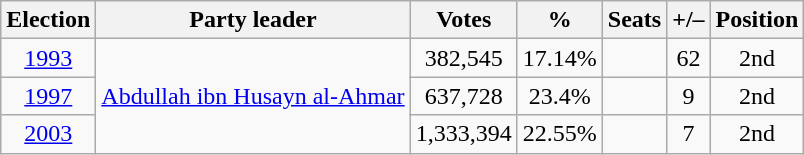<table class=wikitable style=text-align:center>
<tr>
<th><strong>Election</strong></th>
<th><strong>Party leader</strong></th>
<th><strong>Votes</strong></th>
<th><strong>%</strong></th>
<th><strong>Seats</strong></th>
<th>+/–</th>
<th><strong>Position</strong></th>
</tr>
<tr>
<td><a href='#'>1993</a></td>
<td rowspan="3"><a href='#'>Abdullah ibn Husayn al-Ahmar</a></td>
<td>382,545</td>
<td>17.14%</td>
<td></td>
<td> 62</td>
<td> 2nd</td>
</tr>
<tr>
<td><a href='#'>1997</a></td>
<td>637,728</td>
<td>23.4%</td>
<td></td>
<td> 9</td>
<td> 2nd</td>
</tr>
<tr>
<td><a href='#'>2003</a></td>
<td>1,333,394</td>
<td>22.55%</td>
<td></td>
<td> 7</td>
<td> 2nd</td>
</tr>
</table>
